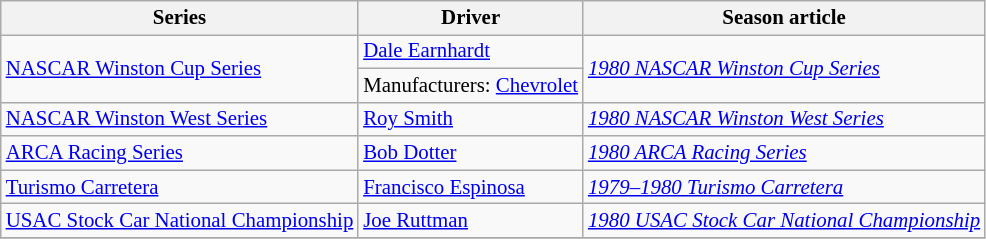<table class="wikitable" style="font-size: 87%;">
<tr>
<th>Series</th>
<th>Driver</th>
<th>Season article</th>
</tr>
<tr>
<td rowspan=2><a href='#'>NASCAR Winston Cup Series</a></td>
<td> <a href='#'>Dale Earnhardt</a></td>
<td rowspan=2><em><a href='#'>1980 NASCAR Winston Cup Series</a></em></td>
</tr>
<tr>
<td>Manufacturers:  <a href='#'>Chevrolet</a></td>
</tr>
<tr>
<td><a href='#'>NASCAR Winston West Series</a></td>
<td> <a href='#'>Roy Smith</a></td>
<td><em><a href='#'>1980 NASCAR Winston West Series</a></em></td>
</tr>
<tr>
<td><a href='#'>ARCA Racing Series</a></td>
<td> <a href='#'>Bob Dotter</a></td>
<td><em><a href='#'>1980 ARCA Racing Series</a></em></td>
</tr>
<tr>
<td><a href='#'>Turismo Carretera</a></td>
<td> <a href='#'>Francisco Espinosa</a></td>
<td><em><a href='#'>1979–1980 Turismo Carretera</a></em></td>
</tr>
<tr>
<td><a href='#'>USAC Stock Car National Championship</a></td>
<td> <a href='#'>Joe Ruttman</a></td>
<td><em><a href='#'>1980 USAC Stock Car National Championship</a></em></td>
</tr>
<tr>
</tr>
</table>
